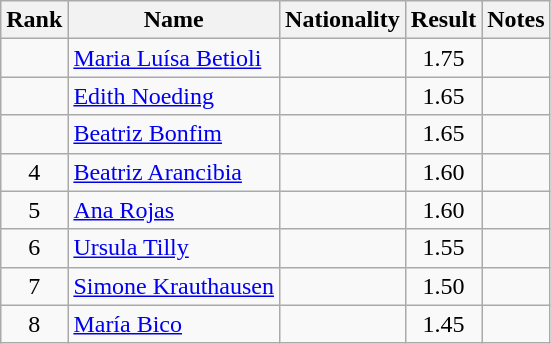<table class="wikitable sortable" style="text-align:center">
<tr>
<th>Rank</th>
<th>Name</th>
<th>Nationality</th>
<th>Result</th>
<th>Notes</th>
</tr>
<tr>
<td></td>
<td align=left><a href='#'>Maria Luísa Betioli</a></td>
<td align=left></td>
<td>1.75</td>
<td></td>
</tr>
<tr>
<td></td>
<td align=left><a href='#'>Edith Noeding</a></td>
<td align=left></td>
<td>1.65</td>
<td></td>
</tr>
<tr>
<td></td>
<td align=left><a href='#'>Beatriz Bonfim</a></td>
<td align=left></td>
<td>1.65</td>
<td></td>
</tr>
<tr>
<td>4</td>
<td align=left><a href='#'>Beatriz Arancibia</a></td>
<td align=left></td>
<td>1.60</td>
<td></td>
</tr>
<tr>
<td>5</td>
<td align=left><a href='#'>Ana Rojas</a></td>
<td align=left></td>
<td>1.60</td>
<td></td>
</tr>
<tr>
<td>6</td>
<td align=left><a href='#'>Ursula Tilly</a></td>
<td align=left></td>
<td>1.55</td>
<td></td>
</tr>
<tr>
<td>7</td>
<td align=left><a href='#'>Simone Krauthausen</a></td>
<td align=left></td>
<td>1.50</td>
<td></td>
</tr>
<tr>
<td>8</td>
<td align=left><a href='#'>María Bico</a></td>
<td align=left></td>
<td>1.45</td>
<td></td>
</tr>
</table>
